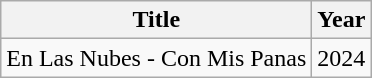<table class="wikitable">
<tr>
<th>Title</th>
<th>Year</th>
</tr>
<tr>
<td>En Las Nubes - Con Mis Panas</td>
<td>2024</td>
</tr>
</table>
